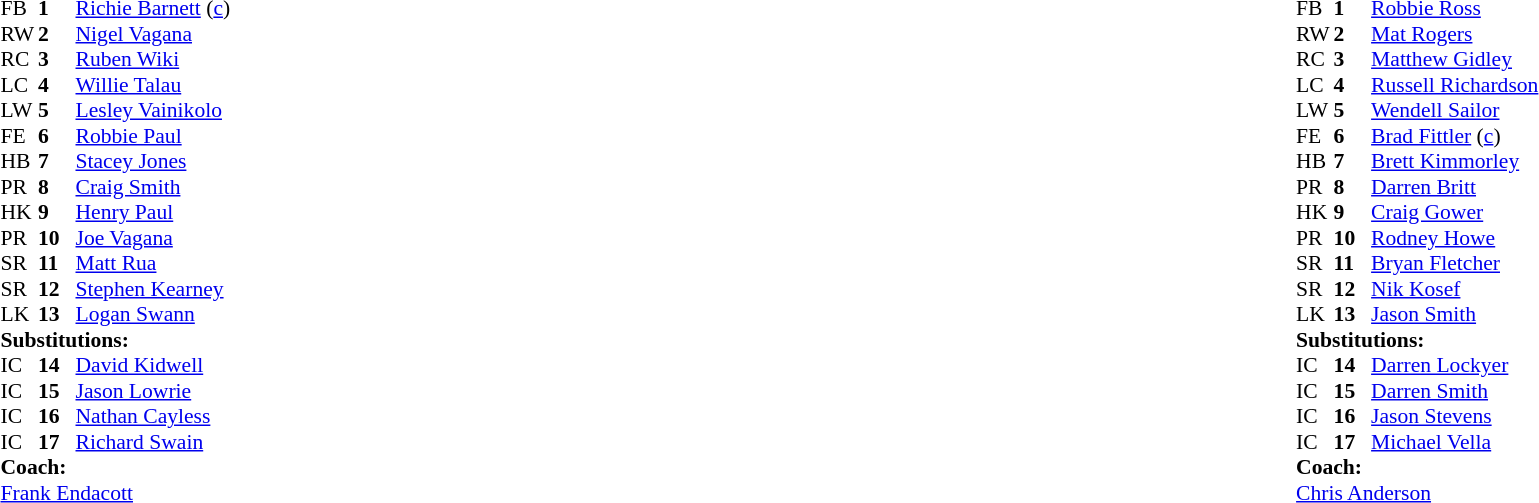<table width="100%">
<tr>
<td valign="top" width="50%"><br><table style="font-size: 90%" cellspacing="0" cellpadding="0">
<tr>
<th width="25"></th>
<th width="25"></th>
</tr>
<tr>
<td>FB</td>
<td><strong>1</strong></td>
<td><a href='#'>Richie Barnett</a> (<a href='#'>c</a>)</td>
</tr>
<tr>
<td>RW</td>
<td><strong>2</strong></td>
<td><a href='#'>Nigel Vagana</a></td>
</tr>
<tr>
<td>RC</td>
<td><strong>3</strong></td>
<td><a href='#'>Ruben Wiki</a></td>
</tr>
<tr>
<td>LC</td>
<td><strong>4</strong></td>
<td><a href='#'>Willie Talau</a></td>
</tr>
<tr>
<td>LW</td>
<td><strong>5</strong></td>
<td><a href='#'>Lesley Vainikolo</a></td>
</tr>
<tr>
<td>FE</td>
<td><strong>6</strong></td>
<td><a href='#'>Robbie Paul</a></td>
</tr>
<tr>
<td>HB</td>
<td><strong>7</strong></td>
<td><a href='#'>Stacey Jones</a></td>
</tr>
<tr>
<td>PR</td>
<td><strong>8</strong></td>
<td><a href='#'>Craig Smith</a></td>
</tr>
<tr>
<td>HK</td>
<td><strong>9</strong></td>
<td><a href='#'>Henry Paul</a></td>
</tr>
<tr>
<td>PR</td>
<td><strong>10</strong></td>
<td><a href='#'>Joe Vagana</a></td>
</tr>
<tr>
<td>SR</td>
<td><strong>11</strong></td>
<td><a href='#'>Matt Rua</a></td>
</tr>
<tr>
<td>SR</td>
<td><strong>12</strong></td>
<td><a href='#'>Stephen Kearney</a></td>
</tr>
<tr>
<td>LK</td>
<td><strong>13</strong></td>
<td><a href='#'>Logan Swann</a></td>
</tr>
<tr>
<td colspan=3><strong>Substitutions:</strong></td>
</tr>
<tr>
<td>IC</td>
<td><strong>14</strong></td>
<td><a href='#'>David Kidwell</a></td>
</tr>
<tr>
<td>IC</td>
<td><strong>15</strong></td>
<td><a href='#'>Jason Lowrie</a></td>
</tr>
<tr>
<td>IC</td>
<td><strong>16</strong></td>
<td><a href='#'>Nathan Cayless</a></td>
</tr>
<tr>
<td>IC</td>
<td><strong>17</strong></td>
<td><a href='#'>Richard Swain</a></td>
</tr>
<tr>
<td colspan=3><strong>Coach:</strong></td>
</tr>
<tr>
<td colspan="4"> <a href='#'>Frank Endacott</a></td>
</tr>
</table>
</td>
<td valign="top" width="50%"><br><table style="font-size: 90%" cellspacing="0" cellpadding="0" align="center">
<tr>
<th width="25"></th>
<th width="25"></th>
</tr>
<tr>
<td>FB</td>
<td><strong>1</strong></td>
<td><a href='#'>Robbie Ross</a></td>
</tr>
<tr>
<td>RW</td>
<td><strong>2</strong></td>
<td><a href='#'>Mat Rogers</a></td>
</tr>
<tr>
<td>RC</td>
<td><strong>3</strong></td>
<td><a href='#'>Matthew Gidley</a></td>
</tr>
<tr>
<td>LC</td>
<td><strong>4</strong></td>
<td><a href='#'>Russell Richardson</a></td>
</tr>
<tr>
<td>LW</td>
<td><strong>5</strong></td>
<td><a href='#'>Wendell Sailor</a></td>
</tr>
<tr>
<td>FE</td>
<td><strong>6</strong></td>
<td><a href='#'>Brad Fittler</a> (<a href='#'>c</a>)</td>
</tr>
<tr>
<td>HB</td>
<td><strong>7</strong></td>
<td><a href='#'>Brett Kimmorley</a></td>
</tr>
<tr>
<td>PR</td>
<td><strong>8</strong></td>
<td><a href='#'>Darren Britt</a></td>
</tr>
<tr>
<td>HK</td>
<td><strong>9</strong></td>
<td><a href='#'>Craig Gower</a></td>
</tr>
<tr>
<td>PR</td>
<td><strong>10</strong></td>
<td><a href='#'>Rodney Howe</a></td>
</tr>
<tr>
<td>SR</td>
<td><strong>11</strong></td>
<td><a href='#'>Bryan Fletcher</a></td>
</tr>
<tr>
<td>SR</td>
<td><strong>12</strong></td>
<td><a href='#'>Nik Kosef</a></td>
</tr>
<tr>
<td>LK</td>
<td><strong>13</strong></td>
<td><a href='#'>Jason Smith</a></td>
</tr>
<tr>
<td colspan=3><strong>Substitutions:</strong></td>
</tr>
<tr>
<td>IC</td>
<td><strong>14</strong></td>
<td><a href='#'>Darren Lockyer</a></td>
</tr>
<tr>
<td>IC</td>
<td><strong>15</strong></td>
<td><a href='#'>Darren Smith</a></td>
</tr>
<tr>
<td>IC</td>
<td><strong>16</strong></td>
<td><a href='#'>Jason Stevens</a></td>
</tr>
<tr>
<td>IC</td>
<td><strong>17</strong></td>
<td><a href='#'>Michael Vella</a></td>
</tr>
<tr>
<td colspan=3><strong>Coach:</strong></td>
</tr>
<tr>
<td colspan="4"> <a href='#'>Chris Anderson</a></td>
</tr>
</table>
</td>
</tr>
</table>
